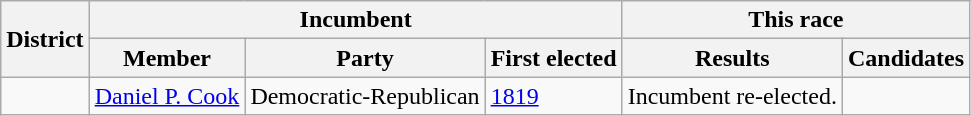<table class=wikitable>
<tr>
<th rowspan=2>District</th>
<th colspan=3>Incumbent</th>
<th colspan=2>This race</th>
</tr>
<tr>
<th>Member</th>
<th>Party</th>
<th>First elected</th>
<th>Results</th>
<th>Candidates</th>
</tr>
<tr>
<td></td>
<td><a href='#'>Daniel P. Cook</a></td>
<td>Democratic-Republican</td>
<td><a href='#'>1819</a></td>
<td>Incumbent re-elected.</td>
<td nowrap></td>
</tr>
</table>
